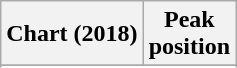<table class="wikitable sortable plainrowheaders">
<tr>
<th>Chart (2018)</th>
<th>Peak<br>position</th>
</tr>
<tr>
</tr>
<tr>
</tr>
<tr>
</tr>
</table>
